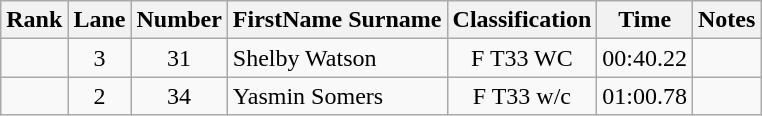<table class="wikitable sortable" style="text-align:center">
<tr>
<th>Rank</th>
<th>Lane</th>
<th>Number</th>
<th>FirstName Surname</th>
<th>Classification</th>
<th>Time</th>
<th>Notes</th>
</tr>
<tr>
<td></td>
<td>3</td>
<td>31</td>
<td style="text-align:left"> Shelby Watson</td>
<td>F T33 WC</td>
<td>00:40.22</td>
<td></td>
</tr>
<tr>
<td></td>
<td>2</td>
<td>34</td>
<td style="text-align:left"> Yasmin Somers</td>
<td>F T33 w/c</td>
<td>01:00.78</td>
<td></td>
</tr>
</table>
